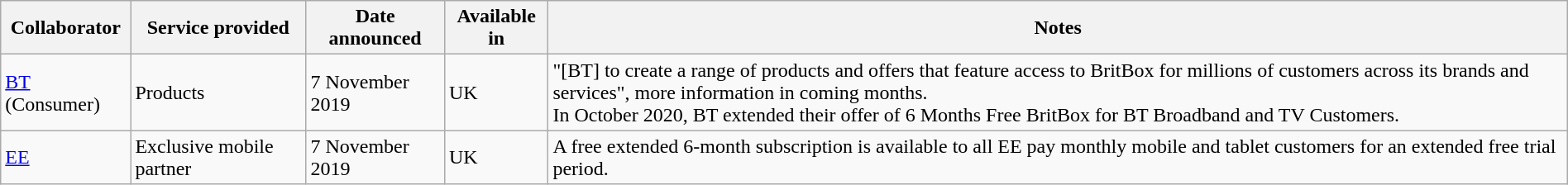<table class="wikitable mw-collapsible mw-collapsed" style="width:100%;">
<tr>
<th>Collaborator</th>
<th>Service provided</th>
<th>Date announced</th>
<th>Available in</th>
<th>Notes</th>
</tr>
<tr>
<td><a href='#'>BT</a> (Consumer)</td>
<td>Products</td>
<td>7 November 2019</td>
<td>UK</td>
<td>"[BT] to create a range of products and offers that feature access to BritBox for millions of customers across its brands and services", more information in coming months.<br>In October 2020, BT extended their offer of 6 Months Free BritBox for BT Broadband and TV Customers.</td>
</tr>
<tr>
<td><a href='#'>EE</a></td>
<td>Exclusive mobile partner</td>
<td>7 November 2019</td>
<td>UK</td>
<td>A free extended 6-month subscription is available to all EE pay monthly mobile and tablet customers for an extended free trial period.</td>
</tr>
</table>
